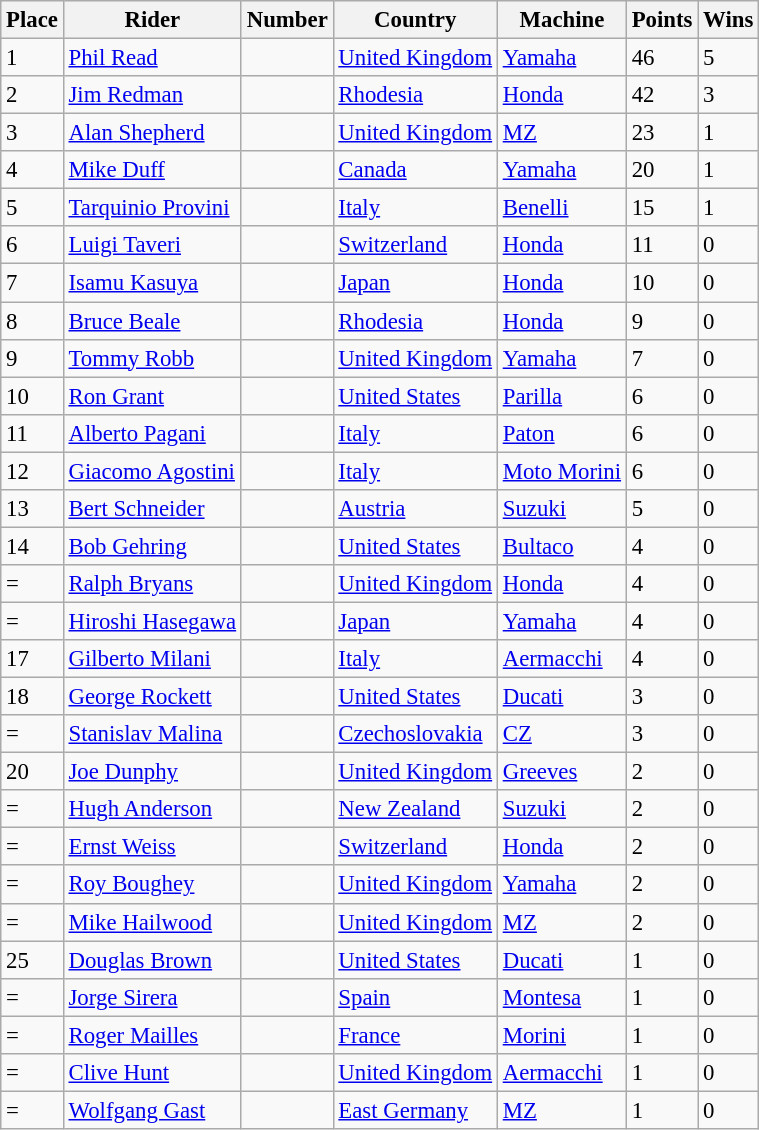<table class="wikitable" style="font-size: 95%;">
<tr>
<th>Place</th>
<th>Rider</th>
<th>Number</th>
<th>Country</th>
<th>Machine</th>
<th>Points</th>
<th>Wins</th>
</tr>
<tr>
<td>1</td>
<td> <a href='#'>Phil Read</a></td>
<td></td>
<td><a href='#'>United Kingdom</a></td>
<td><a href='#'>Yamaha</a></td>
<td>46</td>
<td>5</td>
</tr>
<tr>
<td>2</td>
<td> <a href='#'>Jim Redman</a></td>
<td></td>
<td><a href='#'>Rhodesia</a></td>
<td><a href='#'>Honda</a></td>
<td>42</td>
<td>3</td>
</tr>
<tr>
<td>3</td>
<td> <a href='#'>Alan Shepherd</a></td>
<td></td>
<td><a href='#'>United Kingdom</a></td>
<td><a href='#'>MZ</a></td>
<td>23</td>
<td>1</td>
</tr>
<tr>
<td>4</td>
<td> <a href='#'>Mike Duff</a></td>
<td></td>
<td><a href='#'>Canada</a></td>
<td><a href='#'>Yamaha</a></td>
<td>20</td>
<td>1</td>
</tr>
<tr>
<td>5</td>
<td> <a href='#'>Tarquinio Provini</a></td>
<td></td>
<td><a href='#'>Italy</a></td>
<td><a href='#'>Benelli</a></td>
<td>15</td>
<td>1</td>
</tr>
<tr>
<td>6</td>
<td> <a href='#'>Luigi Taveri</a></td>
<td></td>
<td><a href='#'>Switzerland</a></td>
<td><a href='#'>Honda</a></td>
<td>11</td>
<td>0</td>
</tr>
<tr>
<td>7</td>
<td> <a href='#'>Isamu Kasuya</a></td>
<td></td>
<td><a href='#'>Japan</a></td>
<td><a href='#'>Honda</a></td>
<td>10</td>
<td>0</td>
</tr>
<tr>
<td>8</td>
<td> <a href='#'>Bruce Beale</a></td>
<td></td>
<td><a href='#'>Rhodesia</a></td>
<td><a href='#'>Honda</a></td>
<td>9</td>
<td>0</td>
</tr>
<tr>
<td>9</td>
<td> <a href='#'>Tommy Robb</a></td>
<td></td>
<td><a href='#'>United Kingdom</a></td>
<td><a href='#'>Yamaha</a></td>
<td>7</td>
<td>0</td>
</tr>
<tr>
<td>10</td>
<td> <a href='#'>Ron Grant</a></td>
<td></td>
<td><a href='#'>United States</a></td>
<td><a href='#'>Parilla</a></td>
<td>6</td>
<td>0</td>
</tr>
<tr>
<td>11</td>
<td> <a href='#'>Alberto Pagani</a></td>
<td></td>
<td><a href='#'>Italy</a></td>
<td><a href='#'>Paton</a></td>
<td>6</td>
<td>0</td>
</tr>
<tr>
<td>12</td>
<td> <a href='#'>Giacomo Agostini</a></td>
<td></td>
<td><a href='#'>Italy</a></td>
<td><a href='#'>Moto Morini</a></td>
<td>6</td>
<td>0</td>
</tr>
<tr>
<td>13</td>
<td> <a href='#'>Bert Schneider</a></td>
<td></td>
<td><a href='#'>Austria</a></td>
<td><a href='#'>Suzuki</a></td>
<td>5</td>
<td>0</td>
</tr>
<tr>
<td>14</td>
<td> <a href='#'>Bob Gehring</a></td>
<td></td>
<td><a href='#'>United States</a></td>
<td><a href='#'>Bultaco</a></td>
<td>4</td>
<td>0</td>
</tr>
<tr>
<td>=</td>
<td> <a href='#'>Ralph Bryans</a></td>
<td></td>
<td><a href='#'>United Kingdom</a></td>
<td><a href='#'>Honda</a></td>
<td>4</td>
<td>0</td>
</tr>
<tr>
<td>=</td>
<td> <a href='#'>Hiroshi Hasegawa</a></td>
<td></td>
<td><a href='#'>Japan</a></td>
<td><a href='#'>Yamaha</a></td>
<td>4</td>
<td>0</td>
</tr>
<tr>
<td>17</td>
<td> <a href='#'>Gilberto Milani</a></td>
<td></td>
<td><a href='#'>Italy</a></td>
<td><a href='#'>Aermacchi</a></td>
<td>4</td>
<td>0</td>
</tr>
<tr>
<td>18</td>
<td> <a href='#'>George Rockett</a></td>
<td></td>
<td><a href='#'>United States</a></td>
<td><a href='#'>Ducati</a></td>
<td>3</td>
<td>0</td>
</tr>
<tr>
<td>=</td>
<td> <a href='#'>Stanislav Malina</a></td>
<td></td>
<td><a href='#'>Czechoslovakia</a></td>
<td><a href='#'>CZ</a></td>
<td>3</td>
<td>0</td>
</tr>
<tr>
<td>20</td>
<td> <a href='#'>Joe Dunphy</a></td>
<td></td>
<td><a href='#'>United Kingdom</a></td>
<td><a href='#'>Greeves</a></td>
<td>2</td>
<td>0</td>
</tr>
<tr>
<td>=</td>
<td> <a href='#'>Hugh Anderson</a></td>
<td></td>
<td><a href='#'>New Zealand</a></td>
<td><a href='#'>Suzuki</a></td>
<td>2</td>
<td>0</td>
</tr>
<tr>
<td>=</td>
<td> <a href='#'>Ernst Weiss</a></td>
<td></td>
<td><a href='#'>Switzerland</a></td>
<td><a href='#'>Honda</a></td>
<td>2</td>
<td>0</td>
</tr>
<tr>
<td>=</td>
<td> <a href='#'>Roy Boughey</a></td>
<td></td>
<td><a href='#'>United Kingdom</a></td>
<td><a href='#'>Yamaha</a></td>
<td>2</td>
<td>0</td>
</tr>
<tr>
<td>=</td>
<td> <a href='#'>Mike Hailwood</a></td>
<td></td>
<td><a href='#'>United Kingdom</a></td>
<td><a href='#'>MZ</a></td>
<td>2</td>
<td>0</td>
</tr>
<tr>
<td>25</td>
<td> <a href='#'>Douglas Brown</a></td>
<td></td>
<td><a href='#'>United States</a></td>
<td><a href='#'>Ducati</a></td>
<td>1</td>
<td>0</td>
</tr>
<tr>
<td>=</td>
<td> <a href='#'>Jorge Sirera</a></td>
<td></td>
<td><a href='#'>Spain</a></td>
<td><a href='#'>Montesa</a></td>
<td>1</td>
<td>0</td>
</tr>
<tr>
<td>=</td>
<td> <a href='#'>Roger Mailles</a></td>
<td></td>
<td><a href='#'>France</a></td>
<td><a href='#'>Morini</a></td>
<td>1</td>
<td>0</td>
</tr>
<tr>
<td>=</td>
<td> <a href='#'>Clive Hunt</a></td>
<td></td>
<td><a href='#'>United Kingdom</a></td>
<td><a href='#'>Aermacchi</a></td>
<td>1</td>
<td>0</td>
</tr>
<tr>
<td>=</td>
<td> <a href='#'>Wolfgang Gast</a></td>
<td></td>
<td><a href='#'>East Germany</a></td>
<td><a href='#'>MZ</a></td>
<td>1</td>
<td>0</td>
</tr>
</table>
